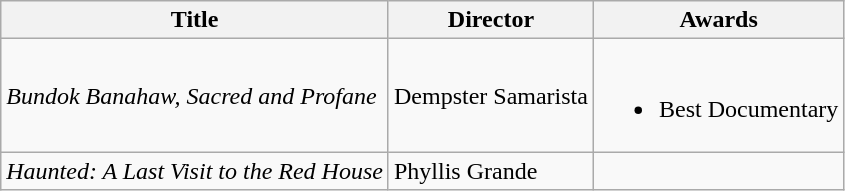<table class="wikitable">
<tr>
<th>Title</th>
<th>Director</th>
<th>Awards</th>
</tr>
<tr>
<td><em>Bundok Banahaw, Sacred and Profane</em></td>
<td>Dempster Samarista</td>
<td><br><ul><li>Best Documentary</li></ul></td>
</tr>
<tr>
<td><em>Haunted: A Last Visit to the Red House</em></td>
<td>Phyllis Grande</td>
<td></td>
</tr>
</table>
